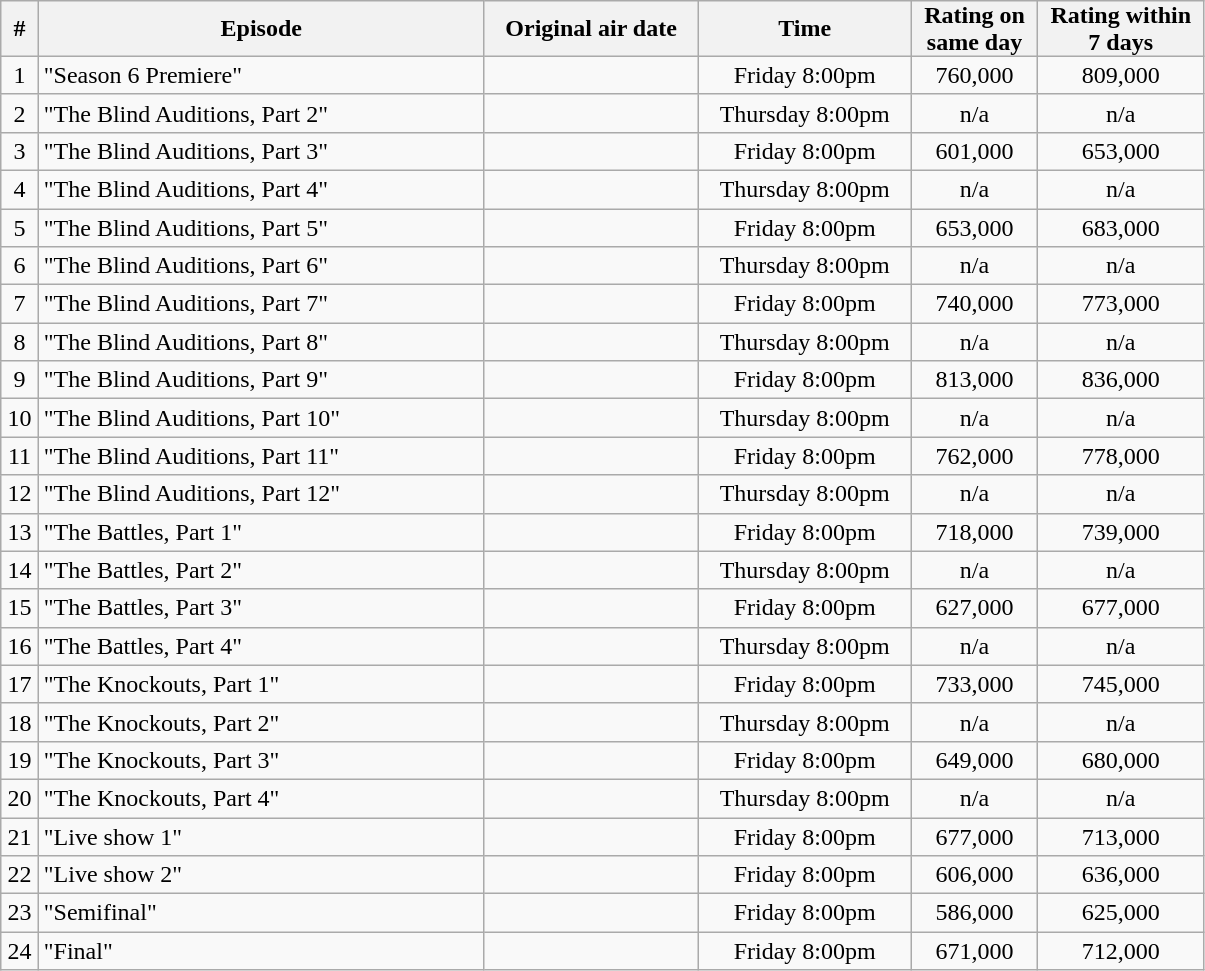<table style="text-align:center;" class="wikitable">
<tr>
<th style="padding:0 8px;">#</th>
<th style="width:290px;">Episode</th>
<th style="width:135px;">Original air date</th>
<th style="width:135px;">Time</th>
<th style="padding:0 8px;">Rating on<br>same day</th>
<th style="padding:0 8px;">Rating within<br>7 days</th>
</tr>
<tr>
<td>1</td>
<td style="text-align:left">"Season 6 Premiere"</td>
<td></td>
<td>Friday 8:00pm</td>
<td>760,000</td>
<td>809,000</td>
</tr>
<tr>
<td>2</td>
<td style="text-align:left">"The Blind Auditions, Part 2"</td>
<td></td>
<td>Thursday 8:00pm</td>
<td>n/a</td>
<td>n/a</td>
</tr>
<tr>
<td>3</td>
<td style="text-align:left">"The Blind Auditions, Part 3"</td>
<td></td>
<td>Friday 8:00pm</td>
<td>601,000</td>
<td>653,000</td>
</tr>
<tr>
<td>4</td>
<td style="text-align:left">"The Blind Auditions, Part 4"</td>
<td></td>
<td>Thursday 8:00pm</td>
<td>n/a</td>
<td>n/a</td>
</tr>
<tr>
<td>5</td>
<td style="text-align:left">"The Blind Auditions, Part 5"</td>
<td></td>
<td>Friday 8:00pm</td>
<td>653,000</td>
<td>683,000</td>
</tr>
<tr>
<td>6</td>
<td style="text-align:left">"The Blind Auditions, Part 6"</td>
<td></td>
<td>Thursday 8:00pm</td>
<td>n/a</td>
<td>n/a</td>
</tr>
<tr>
<td>7</td>
<td style="text-align:left">"The Blind Auditions, Part 7"</td>
<td></td>
<td>Friday 8:00pm</td>
<td>740,000</td>
<td>773,000</td>
</tr>
<tr>
<td>8</td>
<td style="text-align:left">"The Blind Auditions, Part 8"</td>
<td></td>
<td>Thursday 8:00pm</td>
<td>n/a</td>
<td>n/a</td>
</tr>
<tr>
<td>9</td>
<td style="text-align:left">"The Blind Auditions, Part 9"</td>
<td></td>
<td>Friday 8:00pm</td>
<td>813,000</td>
<td>836,000</td>
</tr>
<tr>
<td>10</td>
<td style="text-align:left">"The Blind Auditions, Part 10"</td>
<td></td>
<td>Thursday 8:00pm</td>
<td>n/a</td>
<td>n/a</td>
</tr>
<tr>
<td>11</td>
<td style="text-align:left">"The Blind Auditions, Part 11"</td>
<td></td>
<td>Friday 8:00pm</td>
<td>762,000</td>
<td>778,000</td>
</tr>
<tr>
<td>12</td>
<td style="text-align:left">"The Blind Auditions, Part 12"</td>
<td></td>
<td>Thursday 8:00pm</td>
<td>n/a</td>
<td>n/a</td>
</tr>
<tr>
<td>13</td>
<td style="text-align:left">"The Battles, Part 1"</td>
<td></td>
<td>Friday 8:00pm</td>
<td>718,000</td>
<td>739,000</td>
</tr>
<tr>
<td>14</td>
<td style="text-align:left">"The Battles, Part 2"</td>
<td></td>
<td>Thursday 8:00pm</td>
<td>n/a</td>
<td>n/a</td>
</tr>
<tr>
<td>15</td>
<td style="text-align:left">"The Battles, Part 3"</td>
<td></td>
<td>Friday 8:00pm</td>
<td>627,000</td>
<td>677,000</td>
</tr>
<tr>
<td>16</td>
<td style="text-align:left">"The Battles, Part 4"</td>
<td></td>
<td>Thursday 8:00pm</td>
<td>n/a</td>
<td>n/a</td>
</tr>
<tr>
<td>17</td>
<td style="text-align:left">"The Knockouts, Part 1"</td>
<td></td>
<td>Friday 8:00pm</td>
<td>733,000</td>
<td>745,000</td>
</tr>
<tr>
<td>18</td>
<td style="text-align:left">"The Knockouts, Part 2"</td>
<td></td>
<td>Thursday 8:00pm</td>
<td>n/a</td>
<td>n/a</td>
</tr>
<tr>
<td>19</td>
<td style="text-align:left">"The Knockouts, Part 3"</td>
<td></td>
<td>Friday 8:00pm</td>
<td>649,000</td>
<td>680,000</td>
</tr>
<tr>
<td>20</td>
<td style="text-align:left">"The Knockouts, Part 4"</td>
<td></td>
<td>Thursday 8:00pm</td>
<td>n/a</td>
<td>n/a</td>
</tr>
<tr>
<td>21</td>
<td style="text-align:left">"Live show 1"</td>
<td></td>
<td>Friday 8:00pm</td>
<td>677,000</td>
<td>713,000</td>
</tr>
<tr>
<td>22</td>
<td style="text-align:left">"Live show 2"</td>
<td></td>
<td>Friday 8:00pm</td>
<td>606,000</td>
<td>636,000</td>
</tr>
<tr>
<td>23</td>
<td style="text-align:left">"Semifinal"</td>
<td></td>
<td>Friday 8:00pm</td>
<td>586,000</td>
<td>625,000</td>
</tr>
<tr>
<td>24</td>
<td style="text-align:left">"Final"</td>
<td></td>
<td>Friday 8:00pm</td>
<td>671,000</td>
<td>712,000</td>
</tr>
</table>
